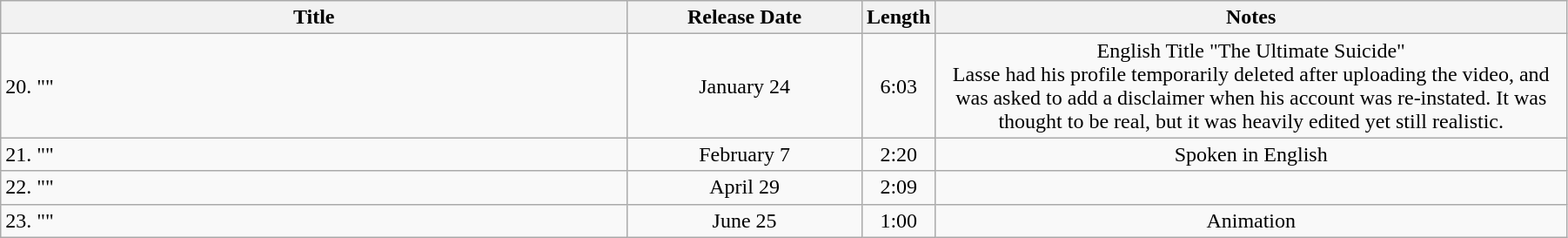<table class="wikitable" style="width:95%;">
<tr>
<th>Title</th>
<th>Release Date</th>
<th>Length</th>
<th>Notes</th>
</tr>
<tr>
<td style="text-align:left; width:40%;">20. ""</td>
<td style="text-align:center; width:15%;">January 24</td>
<td style="text-align:center;">6:03</td>
<td style="text-align:center;">English Title "The Ultimate Suicide"<br>Lasse had his profile temporarily deleted after uploading the video, and was asked to add a disclaimer when his account was re-instated. It was thought to be real, but it was heavily edited yet still realistic.</td>
</tr>
<tr>
<td style="text-align:left;">21. ""</td>
<td style="text-align:center;">February 7</td>
<td style="text-align:center;">2:20</td>
<td style="text-align:center;">Spoken in English</td>
</tr>
<tr>
<td style="text-align:left;">22. ""</td>
<td style="text-align:center;">April 29</td>
<td style="text-align:center;">2:09</td>
<td style="text-align:center;"></td>
</tr>
<tr>
<td style="text-align:left;">23. ""</td>
<td style="text-align:center;">June 25</td>
<td style="text-align:center;">1:00</td>
<td style="text-align:center;">Animation</td>
</tr>
</table>
